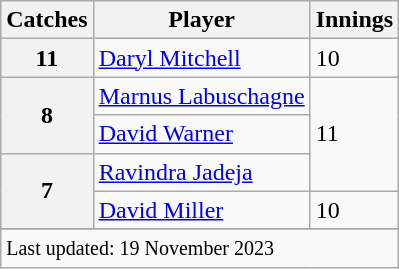<table class="wikitable sortable">
<tr>
<th>Catches</th>
<th class="unsortable">Player</th>
<th>Innings</th>
</tr>
<tr>
<th>11</th>
<td> <a href='#'>Daryl Mitchell</a></td>
<td>10</td>
</tr>
<tr>
<th rowspan=2>8</th>
<td> <a href='#'>Marnus Labuschagne</a></td>
<td rowspan=3>11</td>
</tr>
<tr>
<td> <a href='#'>David Warner</a></td>
</tr>
<tr>
<th rowspan=2>7</th>
<td> <a href='#'>Ravindra Jadeja</a></td>
</tr>
<tr>
<td> <a href='#'>David Miller</a></td>
<td>10</td>
</tr>
<tr>
</tr>
<tr class="sortbottom">
<td colspan="4"><small>Last updated: 19 November 2023</small></td>
</tr>
</table>
